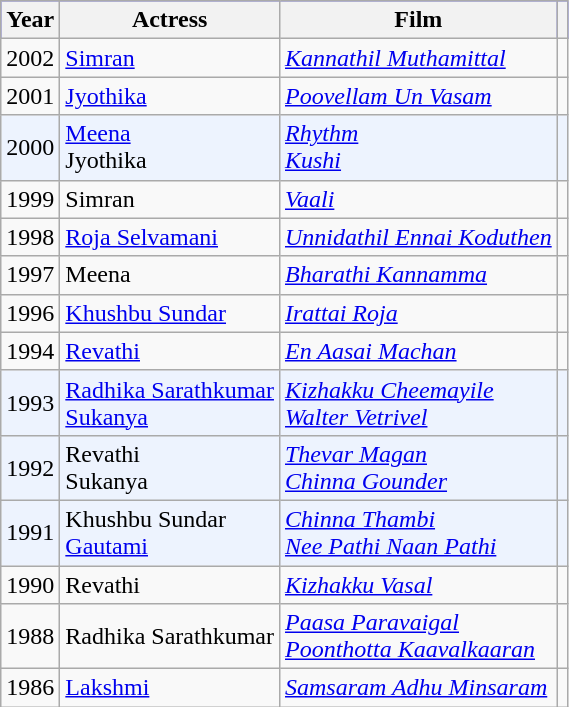<table class="wikitable">
<tr style="background:blue;">
<th>Year</th>
<th>Actress</th>
<th>Film</th>
<th></th>
</tr>
<tr>
<td>2002</td>
<td><a href='#'>Simran</a></td>
<td><em><a href='#'>Kannathil Muthamittal</a></em></td>
<td></td>
</tr>
<tr>
<td>2001</td>
<td><a href='#'>Jyothika</a></td>
<td><em><a href='#'>Poovellam Un Vasam</a></em></td>
<td></td>
</tr>
<tr style="background:#edf3fe;">
<td>2000</td>
<td><a href='#'>Meena</a> <br> Jyothika</td>
<td><em><a href='#'>Rhythm</a></em><br> <em><a href='#'>Kushi</a></em></td>
<td> <br></td>
</tr>
<tr>
<td>1999</td>
<td>Simran</td>
<td><em><a href='#'>Vaali</a></em></td>
<td></td>
</tr>
<tr>
<td>1998</td>
<td><a href='#'>Roja Selvamani</a></td>
<td><em><a href='#'>Unnidathil Ennai Koduthen</a></em></td>
<td></td>
</tr>
<tr>
<td>1997</td>
<td>Meena</td>
<td><em><a href='#'>Bharathi Kannamma</a></em></td>
<td></td>
</tr>
<tr>
<td>1996</td>
<td><a href='#'>Khushbu Sundar</a></td>
<td><em><a href='#'>Irattai Roja</a></em></td>
<td></td>
</tr>
<tr>
<td>1994</td>
<td><a href='#'>Revathi</a></td>
<td><em><a href='#'>En Aasai Machan</a></em></td>
<td></td>
</tr>
<tr style="background:#edf3fe;">
<td>1993</td>
<td><a href='#'>Radhika Sarathkumar</a>  <br><a href='#'>Sukanya</a></td>
<td><em><a href='#'>Kizhakku Cheemayile</a></em> <br><em><a href='#'>Walter Vetrivel</a></em></td>
<td></td>
</tr>
<tr style="background:#edf3fe;">
<td>1992</td>
<td>Revathi<br>Sukanya</td>
<td><em><a href='#'>Thevar Magan</a></em><br><em><a href='#'>Chinna Gounder</a></em></td>
<td><br></td>
</tr>
<tr style="background:#edf3fe;">
<td>1991</td>
<td>Khushbu Sundar <br><a href='#'>Gautami</a></td>
<td><em><a href='#'>Chinna Thambi</a></em> <br><em><a href='#'>Nee Pathi Naan Pathi</a></em></td>
<td></td>
</tr>
<tr>
<td>1990</td>
<td>Revathi</td>
<td><em><a href='#'>Kizhakku Vasal</a></em></td>
<td></td>
</tr>
<tr>
<td>1988</td>
<td>Radhika Sarathkumar</td>
<td><em><a href='#'>Paasa Paravaigal</a></em><br><em><a href='#'>Poonthotta Kaavalkaaran</a></em></td>
<td></td>
</tr>
<tr>
<td>1986</td>
<td><a href='#'>Lakshmi</a></td>
<td><em><a href='#'>Samsaram Adhu Minsaram</a></em></td>
<td></td>
</tr>
</table>
